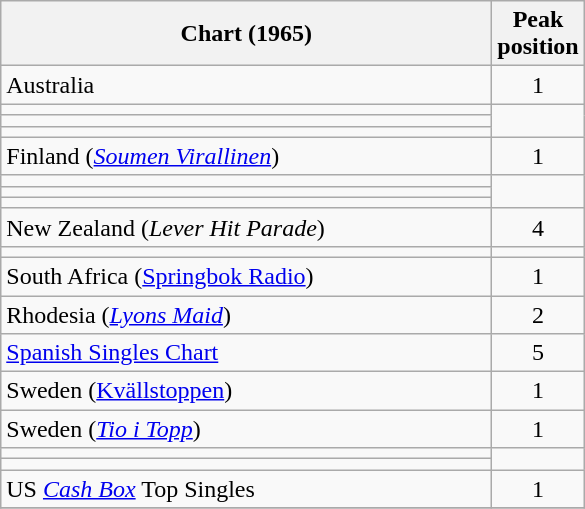<table class="wikitable sortable">
<tr>
<th style="width:20em;">Chart (1965)</th>
<th>Peak<br>position</th>
</tr>
<tr>
<td>Australia</td>
<td style="text-align:center;">1</td>
</tr>
<tr>
<td></td>
</tr>
<tr>
<td></td>
</tr>
<tr>
<td></td>
</tr>
<tr>
<td align="left">Finland (<a href='#'><em>Soumen Virallinen</em></a>)</td>
<td style="text-align:center;">1</td>
</tr>
<tr>
<td></td>
</tr>
<tr>
<td></td>
</tr>
<tr>
<td></td>
</tr>
<tr>
<td>New Zealand (<em>Lever Hit Parade</em>)</td>
<td style="text-align:center;">4</td>
</tr>
<tr>
<td></td>
</tr>
<tr>
<td>South Africa (<a href='#'>Springbok Radio</a>)</td>
<td align="center">1</td>
</tr>
<tr>
<td>Rhodesia (<em><a href='#'>Lyons Maid</a></em>)</td>
<td style="text-align:center;">2</td>
</tr>
<tr>
<td><a href='#'>Spanish Singles Chart</a></td>
<td align="center">5</td>
</tr>
<tr>
<td>Sweden (<a href='#'>Kvällstoppen</a>)</td>
<td style="text-align:center;">1</td>
</tr>
<tr>
<td>Sweden (<em><a href='#'>Tio i Topp</a></em>)</td>
<td style="text-align:center;">1</td>
</tr>
<tr>
<td></td>
</tr>
<tr>
<td></td>
</tr>
<tr>
<td>US <em><a href='#'>Cash Box</a></em> Top Singles</td>
<td style="text-align:center;">1</td>
</tr>
<tr>
</tr>
</table>
